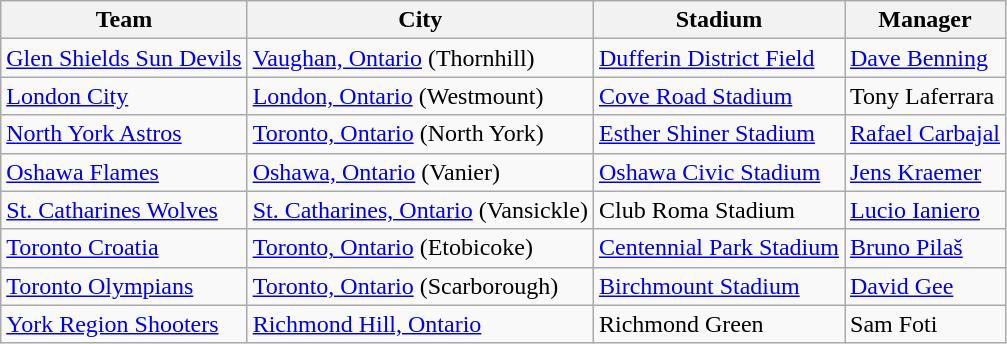<table class="wikitable sortable">
<tr>
<th>Team</th>
<th>City</th>
<th>Stadium</th>
<th>Manager</th>
</tr>
<tr>
<td><a href='#'>Glen Shields Sun Devils</a></td>
<td><a href='#'>Vaughan, Ontario</a> (Thornhill)</td>
<td><a href='#'>Dufferin District Field</a></td>
<td><a href='#'>Dave Benning</a></td>
</tr>
<tr>
<td><a href='#'>London City</a></td>
<td><a href='#'>London, Ontario</a> (Westmount)</td>
<td><a href='#'>Cove Road Stadium</a></td>
<td>Tony Laferrara</td>
</tr>
<tr>
<td><a href='#'>North York Astros</a></td>
<td><a href='#'>Toronto, Ontario</a> (North York)</td>
<td><a href='#'>Esther Shiner Stadium</a></td>
<td><a href='#'>Rafael Carbajal</a></td>
</tr>
<tr>
<td><a href='#'>Oshawa Flames</a></td>
<td><a href='#'>Oshawa, Ontario</a> (Vanier)</td>
<td><a href='#'>Oshawa Civic Stadium</a></td>
<td><a href='#'>Jens Kraemer</a></td>
</tr>
<tr>
<td><a href='#'>St. Catharines Wolves</a></td>
<td><a href='#'>St. Catharines, Ontario</a> (Vansickle)</td>
<td>Club Roma Stadium</td>
<td><a href='#'>Lucio Ianiero</a></td>
</tr>
<tr>
<td><a href='#'>Toronto Croatia</a></td>
<td><a href='#'>Toronto, Ontario</a> (Etobicoke)</td>
<td><a href='#'>Centennial Park Stadium</a></td>
<td><a href='#'>Bruno Pilaš</a></td>
</tr>
<tr>
<td><a href='#'>Toronto Olympians</a></td>
<td><a href='#'>Toronto, Ontario</a> (Scarborough)</td>
<td><a href='#'>Birchmount Stadium</a></td>
<td><a href='#'>David Gee</a></td>
</tr>
<tr>
<td><a href='#'>York Region Shooters</a></td>
<td><a href='#'>Richmond Hill, Ontario</a></td>
<td>Richmond Green</td>
<td>Sam Foti</td>
</tr>
</table>
